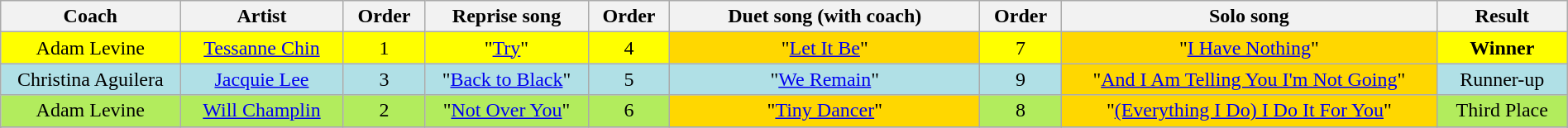<table class="wikitable" style="text-align:center; width:100%;">
<tr>
<th scope="col" width="11%">Coach</th>
<th scope="col" width="10%">Artist</th>
<th scope="col" width="05%">Order</th>
<th scope="col" width="10%">Reprise song</th>
<th scope="col" width="05%">Order</th>
<th scope="col" width="19%">Duet song (with coach)</th>
<th scope="col" width="05%">Order</th>
<th scope="col" width="23%">Solo song</th>
<th scope="col" width="08%">Result</th>
</tr>
<tr>
<td scope="row" style="background:Yellow;">Adam Levine</td>
<td style="background:Yellow;"><a href='#'>Tessanne Chin</a></td>
<td style="background:Yellow;">1</td>
<td style="background:Yellow;">"<a href='#'>Try</a>"</td>
<td style="background:Yellow;">4</td>
<td style="background:gold;">"<a href='#'>Let It Be</a>"</td>
<td style="background:Yellow;">7</td>
<td style="background:gold;">"<a href='#'>I Have Nothing</a>"</td>
<td style="background:Yellow;"><strong>Winner</strong></td>
</tr>
<tr>
<td scope="row" style="background:#B0E0E6;">Christina Aguilera</td>
<td style="background:#B0E0E6;"><a href='#'>Jacquie Lee</a></td>
<td style="background:#B0E0E6;">3</td>
<td style="background:#B0E0E6;">"<a href='#'>Back to Black</a>"</td>
<td style="background:#B0E0E6;">5</td>
<td style="background:#B0E0E6;">"<a href='#'>We Remain</a>"</td>
<td style="background:#B0E0E6;">9</td>
<td style="background:gold;">"<a href='#'>And I Am Telling You I'm Not Going</a>"</td>
<td style="background:#B0E0E6;">Runner-up</td>
</tr>
<tr>
<td scope="row"  style="background:#B2EC5D;">Adam Levine</td>
<td style="background:#B2EC5D;"><a href='#'>Will Champlin</a></td>
<td style="background:#B2EC5D;">2</td>
<td style="background:#B2EC5D;">"<a href='#'>Not Over You</a>"</td>
<td style="background:#B2EC5D;">6</td>
<td style="background:gold;">"<a href='#'>Tiny Dancer</a>"</td>
<td style="background:#B2EC5D;">8</td>
<td style="background:gold;">"<a href='#'>(Everything I Do) I Do It For You</a>"</td>
<td style="background:#B2EC5D;">Third Place</td>
</tr>
<tr>
</tr>
<tr>
</tr>
</table>
